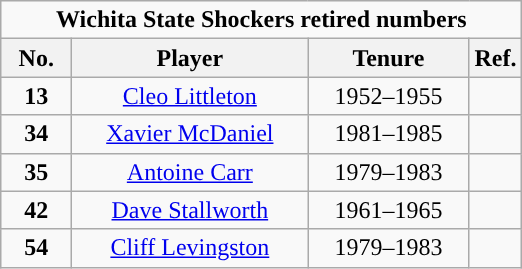<table class="wikitable sortable" style="text-align:center">
<tr>
<td colspan=6><strong>Wichita State Shockers retired numbers</strong></td>
</tr>
<tr>
<th width=40px>No.</th>
<th width=150px>Player</th>
<th width=100px>Tenure</th>
<th width=px>Ref.</th>
</tr>
<tr>
<td><strong>13</strong></td>
<td><a href='#'>Cleo Littleton</a></td>
<td>1952–1955</td>
<td></td>
</tr>
<tr>
<td><strong>34</strong></td>
<td><a href='#'>Xavier McDaniel</a></td>
<td>1981–1985</td>
<td></td>
</tr>
<tr>
<td><strong>35</strong></td>
<td><a href='#'>Antoine Carr</a></td>
<td>1979–1983</td>
<td></td>
</tr>
<tr>
<td><strong>42</strong></td>
<td><a href='#'>Dave Stallworth</a> </td>
<td>1961–1965</td>
<td></td>
</tr>
<tr>
<td><strong>54</strong></td>
<td><a href='#'>Cliff Levingston</a></td>
<td>1979–1983</td>
<td></td>
</tr>
</table>
